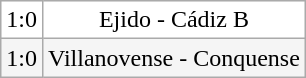<table class="wikitable">
<tr align=center bgcolor=white>
<td>1:0</td>
<td>Ejido - Cádiz B</td>
</tr>
<tr align=center bgcolor=#F5F5F5>
<td>1:0</td>
<td>Villanovense - Conquense</td>
</tr>
</table>
